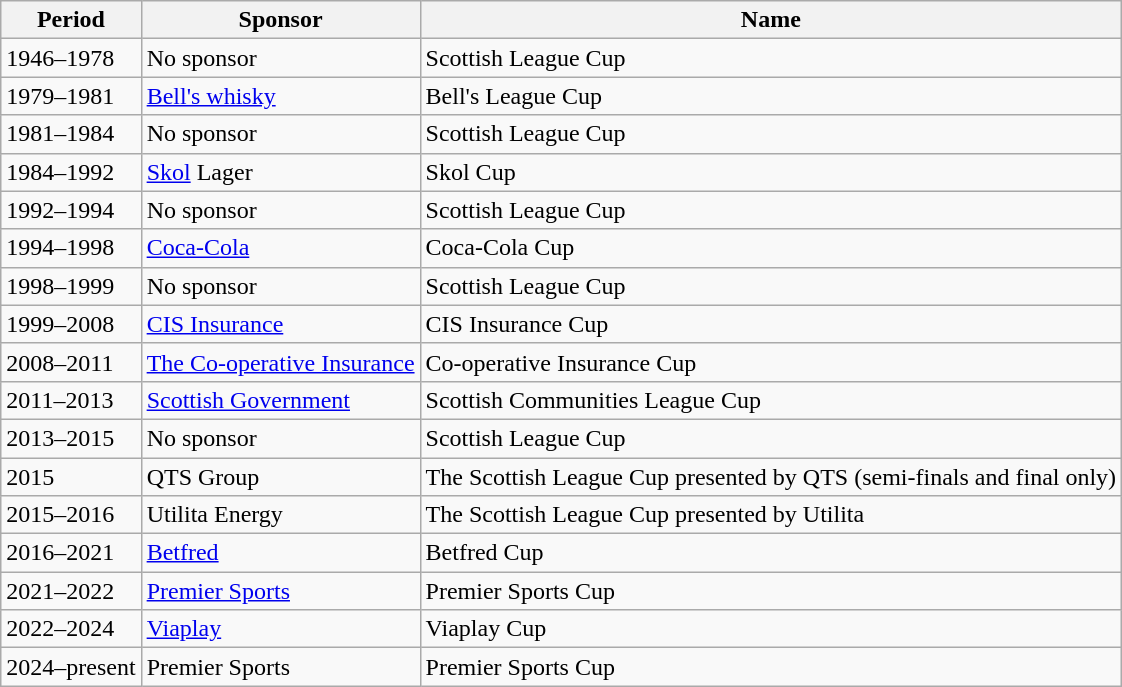<table class="wikitable" style="text-align:left;margin-left:1em;float:center">
<tr>
<th>Period</th>
<th>Sponsor</th>
<th>Name</th>
</tr>
<tr>
<td>1946–1978</td>
<td>No sponsor</td>
<td>Scottish League Cup</td>
</tr>
<tr>
<td>1979–1981</td>
<td><a href='#'>Bell's whisky</a></td>
<td>Bell's League Cup</td>
</tr>
<tr>
<td>1981–1984</td>
<td>No sponsor</td>
<td>Scottish League Cup</td>
</tr>
<tr>
<td>1984–1992</td>
<td><a href='#'>Skol</a> Lager</td>
<td>Skol Cup</td>
</tr>
<tr>
<td>1992–1994</td>
<td>No sponsor</td>
<td>Scottish League Cup</td>
</tr>
<tr>
<td>1994–1998</td>
<td><a href='#'>Coca-Cola</a></td>
<td>Coca-Cola Cup</td>
</tr>
<tr>
<td>1998–1999</td>
<td>No sponsor</td>
<td>Scottish League Cup</td>
</tr>
<tr>
<td>1999–2008</td>
<td><a href='#'>CIS Insurance</a></td>
<td>CIS Insurance Cup</td>
</tr>
<tr>
<td>2008–2011</td>
<td><a href='#'>The Co-operative Insurance</a></td>
<td>Co-operative Insurance Cup</td>
</tr>
<tr>
<td>2011–2013</td>
<td><a href='#'>Scottish Government</a></td>
<td>Scottish Communities League Cup</td>
</tr>
<tr>
<td>2013–2015</td>
<td>No sponsor</td>
<td>Scottish League Cup</td>
</tr>
<tr>
<td>2015</td>
<td>QTS Group</td>
<td>The Scottish League Cup presented by QTS (semi-finals and final only)</td>
</tr>
<tr>
<td>2015–2016</td>
<td>Utilita Energy</td>
<td>The Scottish League Cup presented by Utilita</td>
</tr>
<tr>
<td>2016–2021</td>
<td><a href='#'>Betfred</a></td>
<td>Betfred Cup</td>
</tr>
<tr>
<td>2021–2022</td>
<td><a href='#'>Premier Sports</a></td>
<td>Premier Sports Cup</td>
</tr>
<tr>
<td>2022–2024</td>
<td><a href='#'>Viaplay</a></td>
<td>Viaplay Cup</td>
</tr>
<tr>
<td>2024–present</td>
<td>Premier Sports</td>
<td>Premier Sports Cup</td>
</tr>
</table>
